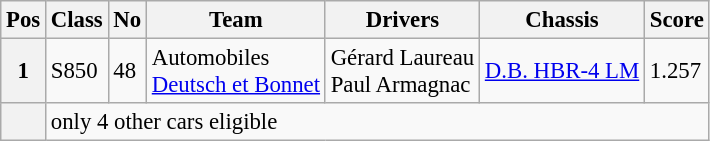<table class="wikitable" style="font-size: 95%;">
<tr>
<th>Pos</th>
<th>Class</th>
<th>No</th>
<th>Team</th>
<th>Drivers</th>
<th>Chassis</th>
<th>Score</th>
</tr>
<tr>
<th>1</th>
<td>S850</td>
<td>48</td>
<td> Automobiles<br><a href='#'>Deutsch et Bonnet</a></td>
<td> Gérard Laureau<br> Paul Armagnac</td>
<td><a href='#'>D.B. HBR-4 LM</a></td>
<td>1.257</td>
</tr>
<tr>
<th></th>
<td colspan=6>only 4 other cars eligible</td>
</tr>
</table>
